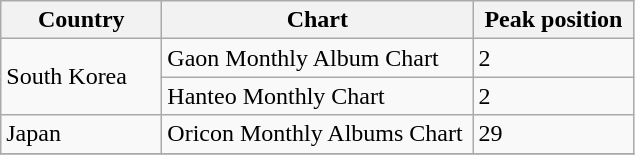<table class="wikitable" style="align:center" style="text-align:center">
<tr>
<th width="100">Country</th>
<th width="200">Chart</th>
<th width="100">Peak position</th>
</tr>
<tr>
<td rowspan="2">South Korea</td>
<td>Gaon Monthly Album Chart</td>
<td>2</td>
</tr>
<tr>
<td>Hanteo Monthly Chart</td>
<td>2</td>
</tr>
<tr>
<td>Japan</td>
<td>Oricon Monthly Albums Chart</td>
<td>29</td>
</tr>
<tr>
</tr>
</table>
